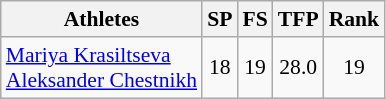<table class="wikitable" border="1" style="font-size:90%">
<tr>
<th>Athletes</th>
<th>SP</th>
<th>FS</th>
<th>TFP</th>
<th>Rank</th>
</tr>
<tr align=center>
<td align=left><a href='#'>Mariya Krasiltseva</a><br><a href='#'>Aleksander Chestnikh</a></td>
<td>18</td>
<td>19</td>
<td>28.0</td>
<td>19</td>
</tr>
</table>
